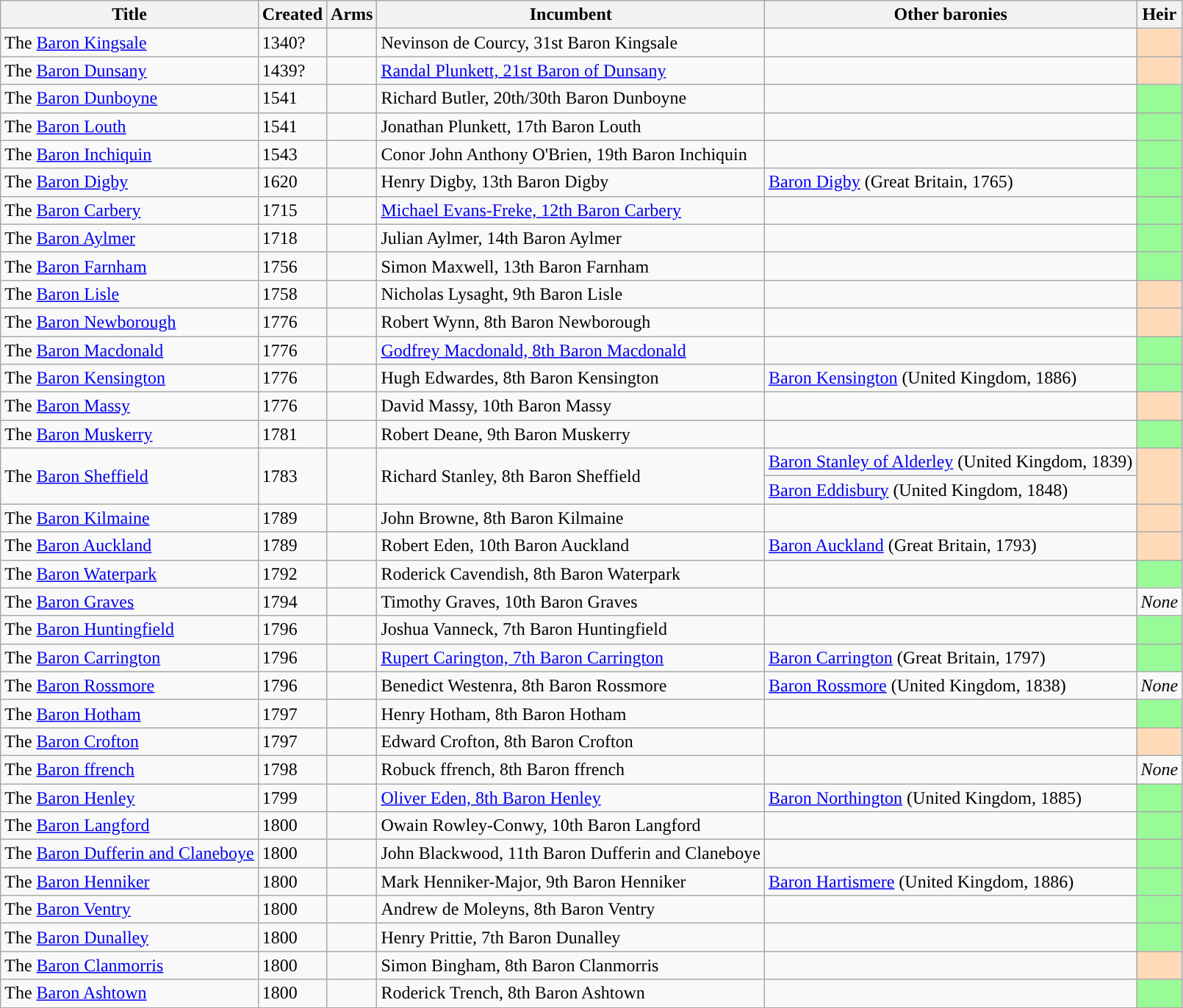<table class="wikitable sortable sticky-header">
<tr>
<th>Title</th>
<th>Created</th>
<th>Arms</th>
<th>Incumbent</th>
<th>Other baronies</th>
<th>Heir</th>
</tr>
<tr>
<td>The <a href='#'>Baron Kingsale</a></td>
<td>1340?</td>
<td></td>
<td>Nevinson de Courcy, 31st Baron Kingsale</td>
<td></td>
<td style="background:#FFDAB9;"></td>
</tr>
<tr>
<td>The <a href='#'>Baron Dunsany</a></td>
<td>1439?</td>
<td></td>
<td><a href='#'>Randal Plunkett, 21st Baron of Dunsany</a></td>
<td></td>
<td style="background:#FFDAB9;"></td>
</tr>
<tr>
<td>The <a href='#'>Baron Dunboyne</a></td>
<td>1541</td>
<td></td>
<td>Richard Butler, 20th/30th Baron Dunboyne</td>
<td></td>
<td style="background:#98FB98;"></td>
</tr>
<tr>
<td>The <a href='#'>Baron Louth</a></td>
<td>1541</td>
<td></td>
<td>Jonathan Plunkett, 17th Baron Louth</td>
<td></td>
<td style="background:#98FB98;"></td>
</tr>
<tr>
<td>The <a href='#'>Baron Inchiquin</a></td>
<td>1543</td>
<td></td>
<td>Conor John Anthony O'Brien, 19th Baron Inchiquin</td>
<td></td>
<td style="background:#98FB98;"></td>
</tr>
<tr>
<td>The <a href='#'>Baron Digby</a></td>
<td>1620</td>
<td></td>
<td>Henry Digby, 13th Baron Digby</td>
<td><a href='#'>Baron Digby</a> (Great Britain, 1765)</td>
<td style="background:#98FB98;"></td>
</tr>
<tr>
<td>The <a href='#'>Baron Carbery</a></td>
<td>1715</td>
<td></td>
<td><a href='#'>Michael Evans-Freke, 12th Baron Carbery</a></td>
<td></td>
<td style="background:#98FB98;"></td>
</tr>
<tr>
<td>The <a href='#'>Baron Aylmer</a></td>
<td>1718</td>
<td></td>
<td>Julian Aylmer, 14th Baron Aylmer</td>
<td></td>
<td style="background:#98FB98;"></td>
</tr>
<tr>
<td>The <a href='#'>Baron Farnham</a></td>
<td>1756</td>
<td></td>
<td>Simon Maxwell, 13th Baron Farnham</td>
<td></td>
<td style="background:#98FB98;"></td>
</tr>
<tr>
<td>The <a href='#'>Baron Lisle</a></td>
<td>1758</td>
<td></td>
<td>Nicholas Lysaght, 9th Baron Lisle</td>
<td></td>
<td style="background:#FFDAB9;"></td>
</tr>
<tr>
<td>The <a href='#'>Baron Newborough</a></td>
<td>1776</td>
<td></td>
<td>Robert Wynn, 8th Baron Newborough</td>
<td></td>
<td style="background:#FFDAB9;"></td>
</tr>
<tr>
<td>The <a href='#'>Baron Macdonald</a></td>
<td>1776</td>
<td></td>
<td><a href='#'>Godfrey Macdonald, 8th Baron Macdonald</a></td>
<td></td>
<td style="background:#98FB98;"></td>
</tr>
<tr>
<td>The <a href='#'>Baron Kensington</a></td>
<td>1776</td>
<td></td>
<td>Hugh Edwardes, 8th Baron Kensington</td>
<td><a href='#'>Baron Kensington</a> (United Kingdom, 1886)</td>
<td style="background:#98FB98;"></td>
</tr>
<tr>
<td>The <a href='#'>Baron Massy</a></td>
<td>1776</td>
<td></td>
<td>David Massy, 10th Baron Massy</td>
<td></td>
<td style="background:#FFDAB9;"></td>
</tr>
<tr>
<td>The <a href='#'>Baron Muskerry</a></td>
<td>1781</td>
<td></td>
<td>Robert Deane, 9th Baron Muskerry</td>
<td></td>
<td style="background:#98FB98;"></td>
</tr>
<tr>
<td rowspan=2>The <a href='#'>Baron Sheffield</a></td>
<td rowspan=2>1783</td>
<td rowspan=2></td>
<td rowspan=2>Richard Stanley, 8th Baron Sheffield</td>
<td><a href='#'>Baron Stanley of Alderley</a> (United Kingdom, 1839)</td>
<td rowspan=2 style="background:#FFDAB9;"></td>
</tr>
<tr>
<td><a href='#'>Baron Eddisbury</a> (United Kingdom, 1848)</td>
</tr>
<tr>
<td>The <a href='#'>Baron Kilmaine</a></td>
<td>1789</td>
<td></td>
<td>John Browne, 8th Baron Kilmaine</td>
<td></td>
<td style="background:#FFDAB9;"></td>
</tr>
<tr>
<td>The <a href='#'>Baron Auckland</a></td>
<td>1789</td>
<td></td>
<td>Robert Eden, 10th Baron Auckland</td>
<td><a href='#'>Baron Auckland</a> (Great Britain, 1793)</td>
<td style="background:#FFDAB9;"></td>
</tr>
<tr>
<td>The <a href='#'>Baron Waterpark</a></td>
<td>1792</td>
<td></td>
<td>Roderick Cavendish, 8th Baron Waterpark</td>
<td></td>
<td style="background:#98FB98;"></td>
</tr>
<tr>
<td>The <a href='#'>Baron Graves</a></td>
<td>1794</td>
<td></td>
<td>Timothy Graves, 10th Baron Graves</td>
<td></td>
<td align=center><em>None</em></td>
</tr>
<tr>
<td>The <a href='#'>Baron Huntingfield</a></td>
<td>1796</td>
<td></td>
<td>Joshua Vanneck, 7th Baron Huntingfield</td>
<td></td>
<td style="background:#98FB98;"></td>
</tr>
<tr>
<td>The <a href='#'>Baron Carrington</a></td>
<td>1796</td>
<td></td>
<td><a href='#'>Rupert Carington, 7th Baron Carrington</a></td>
<td><a href='#'>Baron Carrington</a> (Great Britain, 1797)</td>
<td style="background:#98FB98;"></td>
</tr>
<tr>
<td>The <a href='#'>Baron Rossmore</a></td>
<td>1796</td>
<td></td>
<td>Benedict Westenra, 8th Baron Rossmore</td>
<td><a href='#'>Baron Rossmore</a> (United Kingdom, 1838)</td>
<td align=center><em>None</em></td>
</tr>
<tr>
<td>The <a href='#'>Baron Hotham</a></td>
<td>1797</td>
<td></td>
<td>Henry Hotham, 8th Baron Hotham</td>
<td></td>
<td style="background:#98FB98;"></td>
</tr>
<tr>
<td>The <a href='#'>Baron Crofton</a></td>
<td>1797</td>
<td></td>
<td>Edward Crofton, 8th Baron Crofton</td>
<td></td>
<td style="background:#FFDAB9;"></td>
</tr>
<tr>
<td>The <a href='#'>Baron ffrench</a></td>
<td>1798</td>
<td></td>
<td>Robuck ffrench, 8th Baron ffrench</td>
<td></td>
<td align=center><em>None</em></td>
</tr>
<tr>
<td>The <a href='#'>Baron Henley</a></td>
<td>1799</td>
<td></td>
<td><a href='#'>Oliver Eden, 8th Baron Henley</a></td>
<td><a href='#'>Baron Northington</a> (United Kingdom, 1885)</td>
<td style="background:#98FB98;"></td>
</tr>
<tr>
<td>The <a href='#'>Baron Langford</a></td>
<td>1800</td>
<td></td>
<td>Owain Rowley-Conwy, 10th Baron Langford</td>
<td></td>
<td style="background:#98FB98;"></td>
</tr>
<tr>
<td>The <a href='#'>Baron Dufferin and Claneboye</a></td>
<td>1800</td>
<td></td>
<td>John Blackwood, 11th Baron Dufferin and Claneboye</td>
<td></td>
<td style="background:#98FB98;"></td>
</tr>
<tr>
<td>The <a href='#'>Baron Henniker</a></td>
<td>1800</td>
<td></td>
<td>Mark Henniker-Major, 9th Baron Henniker</td>
<td><a href='#'>Baron Hartismere</a> (United Kingdom, 1886)</td>
<td style="background:#98FB98;"></td>
</tr>
<tr>
<td>The <a href='#'>Baron Ventry</a></td>
<td>1800</td>
<td></td>
<td>Andrew de Moleyns, 8th Baron Ventry</td>
<td></td>
<td style="background:#98FB98;"></td>
</tr>
<tr>
<td>The <a href='#'>Baron Dunalley</a></td>
<td>1800</td>
<td></td>
<td>Henry Prittie, 7th Baron Dunalley</td>
<td></td>
<td style="background:#98FB98;"></td>
</tr>
<tr>
<td>The <a href='#'>Baron Clanmorris</a></td>
<td>1800</td>
<td></td>
<td>Simon Bingham, 8th Baron Clanmorris</td>
<td></td>
<td style="background:#FFDAB9;"></td>
</tr>
<tr>
<td>The <a href='#'>Baron Ashtown</a></td>
<td>1800</td>
<td></td>
<td>Roderick Trench, 8th Baron Ashtown</td>
<td></td>
<td style="background:#98FB98;"></td>
</tr>
<tr>
</tr>
</table>
